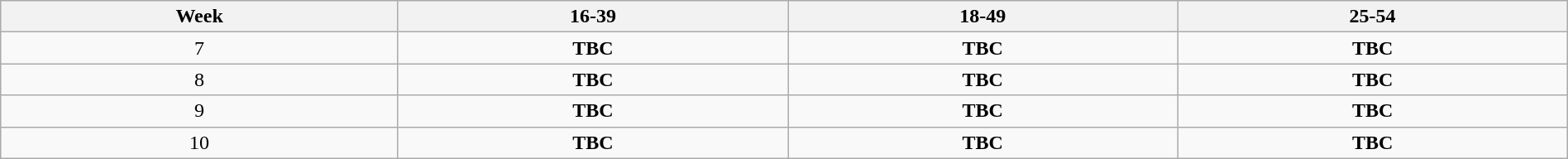<table class="wikitable" style="width:100%">
<tr>
<th>Week</th>
<th>16-39</th>
<th>18-49</th>
<th>25-54</th>
</tr>
<tr>
<td colspan="1" align=center>7</td>
<td colspan="1" align=center><strong>TBC</strong></td>
<td colspan="1" align=center><strong>TBC</strong></td>
<td colspan="1" align=center><strong>TBC</strong></td>
</tr>
<tr>
<td colspan="1" align=center>8</td>
<td colspan="1" align=center><strong>TBC</strong></td>
<td colspan="1" align=center><strong>TBC</strong></td>
<td colspan="1" align=center><strong>TBC</strong></td>
</tr>
<tr>
<td colspan="1" align=center>9</td>
<td colspan="1" align=center><strong>TBC</strong></td>
<td colspan="1" align=center><strong>TBC</strong></td>
<td colspan="1" align=center><strong>TBC</strong></td>
</tr>
<tr>
<td colspan="1" align=center>10</td>
<td colspan="1" align=center><strong>TBC</strong></td>
<td colspan="1" align=center><strong>TBC</strong></td>
<td colspan="1" align=center><strong>TBC</strong></td>
</tr>
</table>
